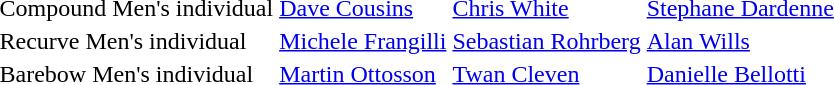<table>
<tr>
<td>Compound Men's individual<br></td>
<td> <a href='#'>Dave Cousins</a></td>
<td> <a href='#'>Chris White</a></td>
<td> <a href='#'>Stephane Dardenne</a></td>
</tr>
<tr>
<td>Recurve Men's individual<br></td>
<td> <a href='#'>Michele Frangilli</a></td>
<td> <a href='#'>Sebastian Rohrberg</a></td>
<td> <a href='#'>Alan Wills</a></td>
</tr>
<tr>
<td>Barebow Men's individual<br></td>
<td> <a href='#'>Martin Ottosson</a></td>
<td> <a href='#'>Twan Cleven</a></td>
<td> <a href='#'>Danielle Bellotti</a></td>
</tr>
</table>
